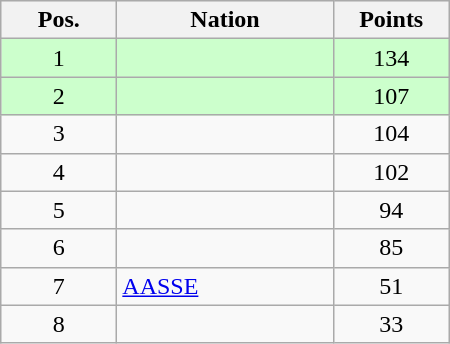<table class="wikitable gauche" cellspacing="1" style="width:300px;">
<tr style="background:#efefef; text-align:center;">
<th style="width:70px;">Pos.</th>
<th>Nation</th>
<th style="width:70px;">Points</th>
</tr>
<tr style="vertical-align:top; text-align:center; background:#ccffcc;">
<td>1</td>
<td style="text-align:left;"></td>
<td>134</td>
</tr>
<tr style="vertical-align:top; text-align:center; background:#ccffcc;">
<td>2</td>
<td style="text-align:left;"></td>
<td>107</td>
</tr>
<tr style="vertical-align:top; text-align:center;">
<td>3</td>
<td style="text-align:left;"></td>
<td>104</td>
</tr>
<tr style="vertical-align:top; text-align:center;">
<td>4</td>
<td style="text-align:left;"></td>
<td>102</td>
</tr>
<tr style="vertical-align:top; text-align:center;">
<td>5</td>
<td style="text-align:left;"></td>
<td>94</td>
</tr>
<tr style="vertical-align:top; text-align:center;">
<td>6</td>
<td style="text-align:left;"></td>
<td>85</td>
</tr>
<tr style="vertical-align:top; text-align:center;">
<td>7</td>
<td style="text-align:left;"> <a href='#'>AASSE</a></td>
<td>51</td>
</tr>
<tr style="vertical-align:top; text-align:center;">
<td>8</td>
<td style="text-align:left;"></td>
<td>33</td>
</tr>
</table>
